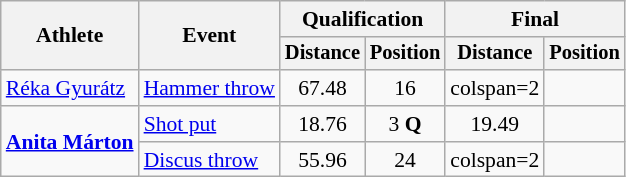<table class=wikitable style="font-size:90%">
<tr>
<th rowspan="2">Athlete</th>
<th rowspan="2">Event</th>
<th colspan="2">Qualification</th>
<th colspan="2">Final</th>
</tr>
<tr style="font-size:95%">
<th>Distance</th>
<th>Position</th>
<th>Distance</th>
<th>Position</th>
</tr>
<tr style=text-align:center>
<td style=text-align:left><a href='#'>Réka Gyurátz</a></td>
<td style=text-align:left><a href='#'>Hammer throw</a></td>
<td>67.48</td>
<td>16</td>
<td>colspan=2 </td>
</tr>
<tr style=text-align:center>
<td style=text-align:left rowspan="2"><strong><a href='#'>Anita Márton</a></strong></td>
<td style=text-align:left><a href='#'>Shot put</a></td>
<td>18.76</td>
<td>3 <strong>Q</strong></td>
<td>19.49</td>
<td></td>
</tr>
<tr style=text-align:center>
<td style=text-align:left><a href='#'>Discus throw</a></td>
<td>55.96</td>
<td>24</td>
<td>colspan=2 </td>
</tr>
</table>
